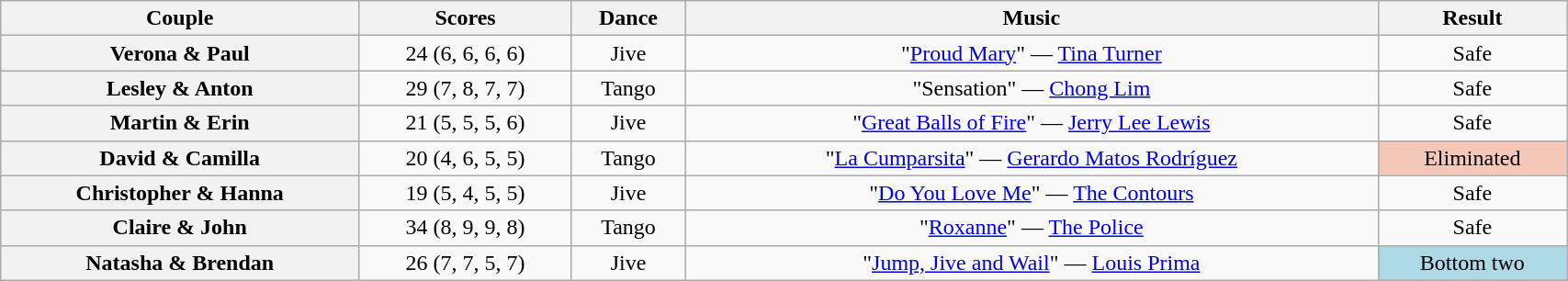<table class="wikitable sortable" style="text-align:center; width:90%">
<tr>
<th scope="col">Couple</th>
<th scope="col">Scores</th>
<th scope="col" class="unsortable">Dance</th>
<th scope="col" class="unsortable">Music</th>
<th scope="col" class="unsortable">Result</th>
</tr>
<tr>
<th scope="row">Verona & Paul</th>
<td>24 (6, 6, 6, 6)</td>
<td>Jive</td>
<td>"<a href='#'>Proud Mary</a>" — <a href='#'>Tina Turner</a></td>
<td>Safe</td>
</tr>
<tr>
<th scope="row">Lesley & Anton</th>
<td>29 (7, 8, 7, 7)</td>
<td>Tango</td>
<td>"Sensation" — <a href='#'>Chong Lim</a></td>
<td>Safe</td>
</tr>
<tr>
<th scope="row">Martin & Erin</th>
<td>21 (5, 5, 5, 6)</td>
<td>Jive</td>
<td>"<a href='#'>Great Balls of Fire</a>" — <a href='#'>Jerry Lee Lewis</a></td>
<td>Safe</td>
</tr>
<tr>
<th scope="row">David & Camilla</th>
<td>20 (4, 6, 5, 5)</td>
<td>Tango</td>
<td>"<a href='#'>La Cumparsita</a>" — <a href='#'>Gerardo Matos Rodríguez</a></td>
<td bgcolor="f4c7b8">Eliminated</td>
</tr>
<tr>
<th scope="row">Christopher & Hanna</th>
<td>19 (5, 4, 5, 5)</td>
<td>Jive</td>
<td>"<a href='#'>Do You Love Me</a>" — <a href='#'>The Contours</a></td>
<td>Safe</td>
</tr>
<tr>
<th scope="row">Claire & John</th>
<td>34 (8, 9, 9, 8)</td>
<td>Tango</td>
<td>"<a href='#'>Roxanne</a>" — <a href='#'>The Police</a></td>
<td>Safe</td>
</tr>
<tr>
<th scope="row">Natasha & Brendan</th>
<td>26 (7, 7, 5, 7)</td>
<td>Jive</td>
<td>"<a href='#'>Jump, Jive and Wail</a>" — <a href='#'>Louis Prima</a></td>
<td bgcolor="lightblue">Bottom two</td>
</tr>
</table>
